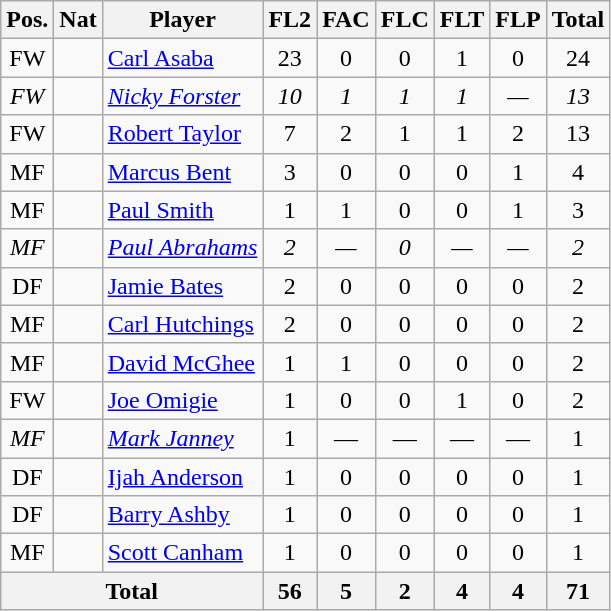<table style="text-align:center; border:1px #aaa solid;" class="wikitable">
<tr>
<th>Pos.</th>
<th>Nat</th>
<th>Player</th>
<th>FL2</th>
<th>FAC</th>
<th>FLC</th>
<th>FLT</th>
<th>FLP</th>
<th>Total</th>
</tr>
<tr>
<td>FW</td>
<td></td>
<td style="text-align:left;"><a href='#'>Carl Asaba</a></td>
<td>23</td>
<td>0</td>
<td>0</td>
<td>1</td>
<td>0</td>
<td>24</td>
</tr>
<tr>
<td><em>FW</em></td>
<td><em></em></td>
<td style="text-align:left;"><em><a href='#'>Nicky Forster</a></em></td>
<td><em>10</em></td>
<td><em>1</em></td>
<td><em>1</em></td>
<td><em>1</em></td>
<td><em>—</em></td>
<td><em>13</em></td>
</tr>
<tr>
<td>FW</td>
<td></td>
<td style="text-align:left;"><a href='#'>Robert Taylor</a></td>
<td>7</td>
<td>2</td>
<td>1</td>
<td>1</td>
<td>2</td>
<td>13</td>
</tr>
<tr>
<td>MF</td>
<td></td>
<td style="text-align:left;"><a href='#'>Marcus Bent</a></td>
<td>3</td>
<td>0</td>
<td>0</td>
<td>0</td>
<td>1</td>
<td>4</td>
</tr>
<tr>
<td>MF</td>
<td></td>
<td style="text-align:left;"><a href='#'>Paul Smith</a></td>
<td>1</td>
<td>1</td>
<td>0</td>
<td>0</td>
<td>1</td>
<td>3</td>
</tr>
<tr>
<td><em>MF</em></td>
<td><em></em></td>
<td style="text-align:left;"><em><a href='#'>Paul Abrahams</a></em></td>
<td><em>2</em></td>
<td><em>—</em></td>
<td><em>0</em></td>
<td><em>—</em></td>
<td><em>—</em></td>
<td><em>2</em></td>
</tr>
<tr>
<td>DF</td>
<td></td>
<td style="text-align:left;"><a href='#'>Jamie Bates</a></td>
<td>2</td>
<td>0</td>
<td>0</td>
<td>0</td>
<td>0</td>
<td>2</td>
</tr>
<tr>
<td>MF</td>
<td></td>
<td style="text-align:left;"><a href='#'>Carl Hutchings</a></td>
<td>2</td>
<td>0</td>
<td>0</td>
<td>0</td>
<td>0</td>
<td>2</td>
</tr>
<tr>
<td>MF</td>
<td></td>
<td style="text-align:left;"><a href='#'>David McGhee</a></td>
<td>1</td>
<td>1</td>
<td>0</td>
<td>0</td>
<td>0</td>
<td>2</td>
</tr>
<tr>
<td>FW</td>
<td></td>
<td style="text-align:left;"><a href='#'>Joe Omigie</a></td>
<td>1</td>
<td>0</td>
<td>0</td>
<td>1</td>
<td>0</td>
<td>2</td>
</tr>
<tr>
<td><em>MF</em></td>
<td><em></em></td>
<td style="text-align:left;"><em><a href='#'>Mark Janney</a></em></td>
<td>1</td>
<td>—</td>
<td>—</td>
<td>—</td>
<td>—</td>
<td>1</td>
</tr>
<tr>
<td>DF</td>
<td></td>
<td style="text-align:left;"><a href='#'>Ijah Anderson</a></td>
<td>1</td>
<td>0</td>
<td>0</td>
<td>0</td>
<td>0</td>
<td>1</td>
</tr>
<tr>
<td>DF</td>
<td></td>
<td style="text-align:left;"><a href='#'>Barry Ashby</a></td>
<td>1</td>
<td>0</td>
<td>0</td>
<td>0</td>
<td>0</td>
<td>1</td>
</tr>
<tr>
<td>MF</td>
<td></td>
<td style="text-align:left;"><a href='#'>Scott Canham</a></td>
<td>1</td>
<td>0</td>
<td>0</td>
<td>0</td>
<td>0</td>
<td>1</td>
</tr>
<tr>
<th colspan="3">Total</th>
<th>56</th>
<th>5</th>
<th>2</th>
<th>4</th>
<th>4</th>
<th>71</th>
</tr>
</table>
